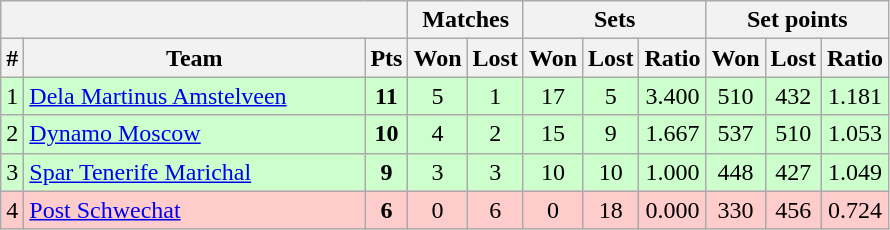<table class=wikitable style="text-align:center">
<tr>
<th colspan=3></th>
<th colspan=2>Matches</th>
<th colspan=3>Sets</th>
<th colspan=3>Set points</th>
</tr>
<tr>
<th>#</th>
<th width=220>Team</th>
<th width=20>Pts</th>
<th width=20>Won</th>
<th width=20>Lost</th>
<th width=20>Won</th>
<th width=20>Lost</th>
<th width=20>Ratio</th>
<th width=20>Won</th>
<th width=20>Lost</th>
<th width=20>Ratio</th>
</tr>
<tr style="background: #ccffcc;">
<td>1</td>
<td align=left> <a href='#'>Dela Martinus Amstelveen</a></td>
<td><strong>11</strong></td>
<td>5</td>
<td>1</td>
<td>17</td>
<td>5</td>
<td>3.400</td>
<td>510</td>
<td>432</td>
<td>1.181</td>
</tr>
<tr style="background: #ccffcc;">
<td>2</td>
<td align=left>  <a href='#'>Dynamo Moscow</a></td>
<td><strong>10</strong></td>
<td>4</td>
<td>2</td>
<td>15</td>
<td>9</td>
<td>1.667</td>
<td>537</td>
<td>510</td>
<td>1.053</td>
</tr>
<tr style="background: #ccffcc;">
<td>3</td>
<td align=left> <a href='#'>Spar Tenerife Marichal</a></td>
<td><strong>9</strong></td>
<td>3</td>
<td>3</td>
<td>10</td>
<td>10</td>
<td>1.000</td>
<td>448</td>
<td>427</td>
<td>1.049</td>
</tr>
<tr style="background: #ffcccc;">
<td>4</td>
<td align=left> <a href='#'>Post Schwechat</a></td>
<td><strong>6</strong></td>
<td>0</td>
<td>6</td>
<td>0</td>
<td>18</td>
<td>0.000</td>
<td>330</td>
<td>456</td>
<td>0.724</td>
</tr>
</table>
